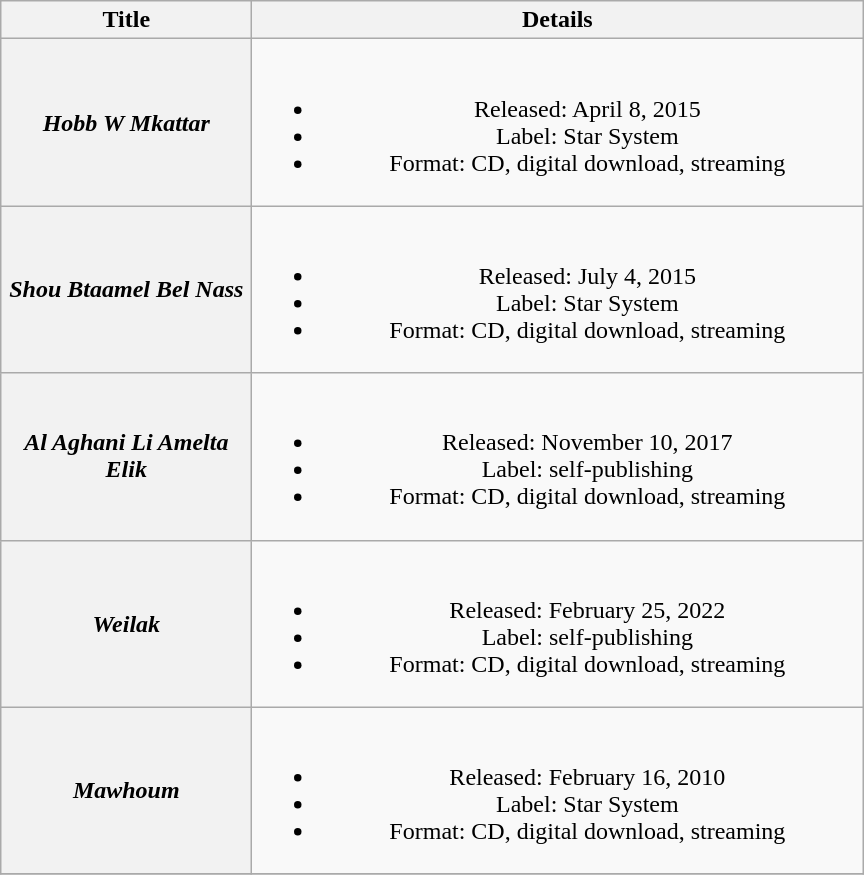<table class="wikitable plainrowheaders" style="text-align:center;">
<tr>
<th scope="col" rowspan="1" style="width:10em;">Title</th>
<th scope="col" rowspan="1" style="width:25em;">Details</th>
</tr>
<tr>
<th scope="row"><em>Hobb W Mkattar</em></th>
<td><br><ul><li>Released: April 8, 2015</li><li>Label: Star System</li><li>Format: CD, digital download, streaming</li></ul></td>
</tr>
<tr>
<th scope="row"><em>Shou Btaamel Bel Nass</em></th>
<td><br><ul><li>Released: July 4, 2015</li><li>Label: Star System</li><li>Format: CD, digital download, streaming</li></ul></td>
</tr>
<tr>
<th scope="row"><em>Al Aghani Li Amelta Elik</em></th>
<td><br><ul><li>Released: November 10, 2017</li><li>Label: self-publishing</li><li>Format: CD, digital download, streaming</li></ul></td>
</tr>
<tr>
<th scope="row"><em>Weilak</em></th>
<td><br><ul><li>Released: February 25, 2022</li><li>Label: self-publishing</li><li>Format: CD, digital download, streaming</li></ul></td>
</tr>
<tr>
<th scope="row"><em>Mawhoum</em></th>
<td><br><ul><li>Released: February 16, 2010</li><li>Label: Star System</li><li>Format: CD, digital download, streaming</li></ul></td>
</tr>
<tr>
</tr>
</table>
